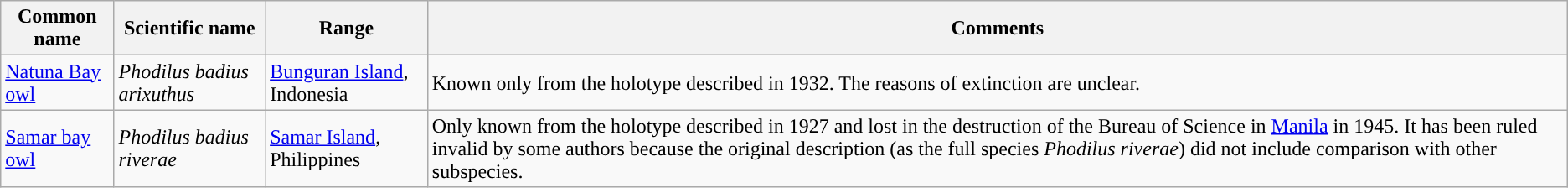<table class="wikitable">
<tr>
<th>Common name</th>
<th>Scientific name</th>
<th>Range</th>
<th class="unsortable">Comments</th>
</tr>
<tr>
<td><a href='#'>Natuna Bay owl</a></td>
<td><em>Phodilus badius arixuthus</em></td>
<td><a href='#'>Bunguran Island</a>, Indonesia</td>
<td>Known only from the holotype described in 1932. The reasons of extinction are unclear.</td>
</tr>
<tr>
<td><a href='#'>Samar bay owl</a></td>
<td><em>Phodilus badius riverae</em></td>
<td><a href='#'>Samar Island</a>, Philippines</td>
<td>Only known from the holotype described in 1927 and lost in the destruction of the Bureau of Science in <a href='#'>Manila</a> in 1945. It has been ruled invalid by some authors because the original description (as the full species <em>Phodilus riverae</em>) did not include comparison with other subspecies.</td>
</tr>
</table>
